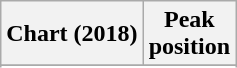<table class="wikitable plainrowheaders" style="text-align:center">
<tr>
<th scope="col">Chart (2018)</th>
<th scope="col">Peak<br> position</th>
</tr>
<tr>
</tr>
<tr>
</tr>
</table>
